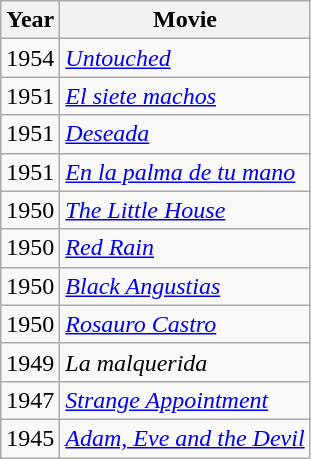<table class="wikitable">
<tr>
<th><strong>Year</strong></th>
<th><strong>Movie</strong></th>
</tr>
<tr>
<td>1954</td>
<td><em><a href='#'>Untouched</a></em></td>
</tr>
<tr>
<td>1951</td>
<td><em><a href='#'>El siete machos</a></em></td>
</tr>
<tr>
<td>1951</td>
<td><em><a href='#'>Deseada</a></em></td>
</tr>
<tr>
<td>1951</td>
<td><em><a href='#'>En la palma de tu mano</a></em></td>
</tr>
<tr>
<td>1950</td>
<td><em><a href='#'>The Little House</a></em></td>
</tr>
<tr>
<td>1950</td>
<td><em><a href='#'>Red Rain</a></em></td>
</tr>
<tr>
<td>1950</td>
<td><em><a href='#'>Black Angustias</a></em></td>
</tr>
<tr>
<td>1950</td>
<td><em><a href='#'>Rosauro Castro</a></em></td>
</tr>
<tr>
<td>1949</td>
<td><em>La malquerida</em></td>
</tr>
<tr>
<td>1947</td>
<td><em><a href='#'>Strange Appointment</a></em></td>
</tr>
<tr>
<td>1945</td>
<td><em><a href='#'>Adam, Eve and the Devil</a></em></td>
</tr>
</table>
